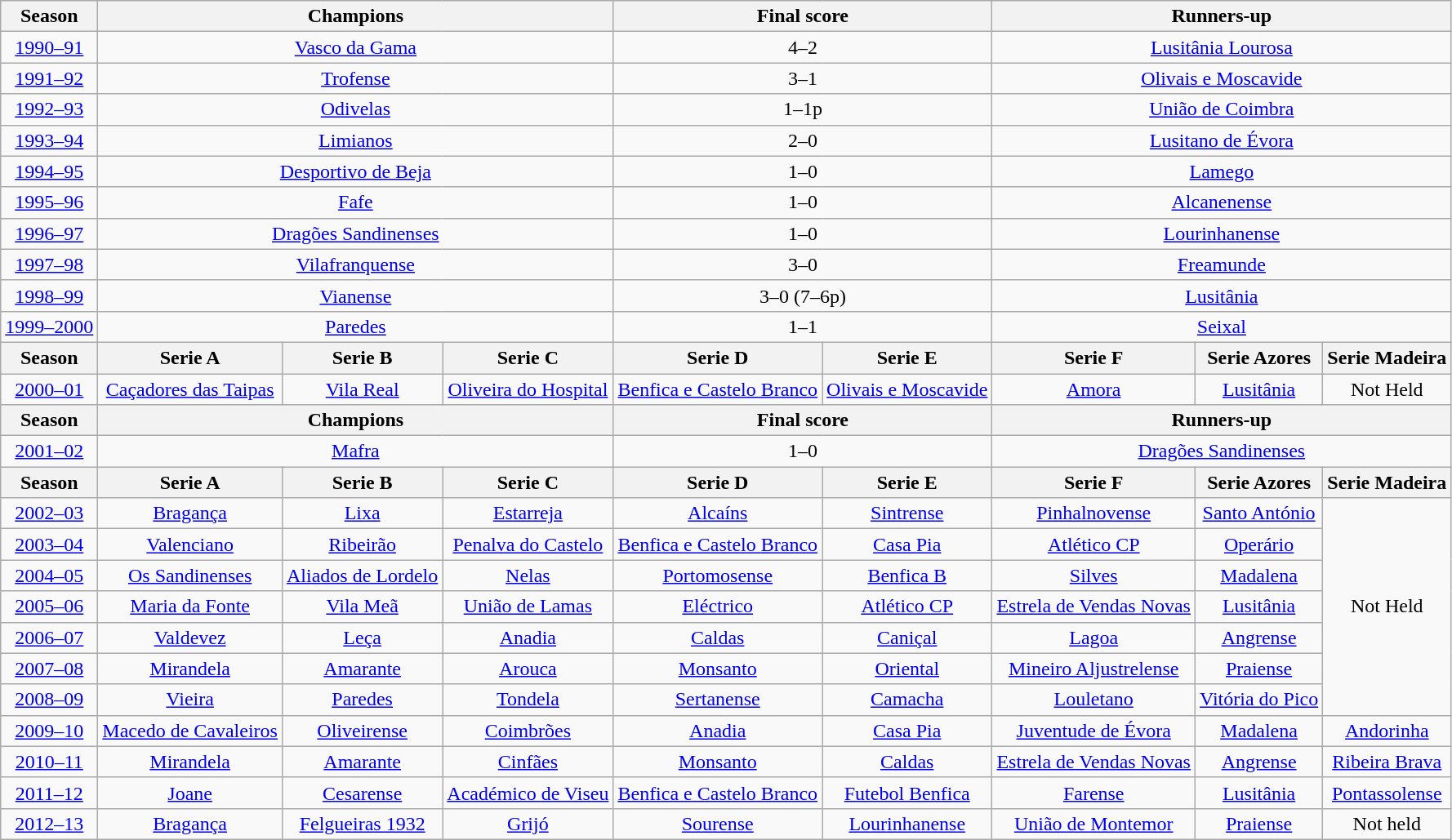<table class="wikitable" style="text-align: left">
<tr>
<th>Season</th>
<th colspan=3>Champions</th>
<th colspan=2>Final score</th>
<th colspan=3>Runners-up</th>
</tr>
<tr>
<td align=center><a href='#'>1990–91</a></td>
<td colspan=3 align=center><a href='#'>Vasco da Gama</a></td>
<td colspan=2 align=center>4–2</td>
<td colspan=3 align=center><a href='#'>Lusitânia Lourosa</a></td>
</tr>
<tr>
<td align=center><a href='#'>1991–92</a></td>
<td colspan=3 align=center><a href='#'>Trofense</a></td>
<td colspan=2 align=center>3–1</td>
<td colspan=3 align=center><a href='#'>Olivais e Moscavide</a></td>
</tr>
<tr>
<td align=center><a href='#'>1992–93</a></td>
<td colspan=3 align=center><a href='#'>Odivelas</a></td>
<td colspan=2 align=center>1–1p</td>
<td colspan=3 align=center><a href='#'>União de Coimbra</a></td>
</tr>
<tr>
<td align=center><a href='#'>1993–94</a></td>
<td colspan=3 align=center><a href='#'>Limianos</a></td>
<td colspan=2 align=center>2–0</td>
<td colspan=3 align=center><a href='#'>Lusitano de Évora</a></td>
</tr>
<tr>
<td align=center><a href='#'>1994–95</a></td>
<td colspan=3 align=center><a href='#'>Desportivo de Beja</a></td>
<td colspan=2 align=center>1–0</td>
<td colspan=3 align=center><a href='#'>Lamego</a></td>
</tr>
<tr>
<td align=center><a href='#'>1995–96</a></td>
<td colspan=3 align=center><a href='#'>Fafe</a></td>
<td colspan=2 align=center>1–0</td>
<td colspan=3 align=center><a href='#'>Alcanenense</a></td>
</tr>
<tr>
<td align=center><a href='#'>1996–97</a></td>
<td colspan=3 align=center><a href='#'>Dragões Sandinenses</a></td>
<td colspan=2 align=center>1–0</td>
<td colspan=3 align=center><a href='#'>Lourinhanense</a></td>
</tr>
<tr>
<td align=center><a href='#'>1997–98</a></td>
<td colspan=3 align=center><a href='#'>Vilafranquense</a></td>
<td colspan=2 align=center>3–0</td>
<td colspan=3 align=center><a href='#'>Freamunde</a></td>
</tr>
<tr>
<td align=center><a href='#'>1998–99</a></td>
<td colspan=3 align=center><a href='#'>Vianense</a></td>
<td colspan=2 align=center>3–0 (7–6p)</td>
<td colspan=3 align=center><a href='#'>Lusitânia</a></td>
</tr>
<tr>
<td align=center><a href='#'>1999–2000</a></td>
<td colspan=3 align=center><a href='#'>Paredes</a></td>
<td colspan=2 align=center>1–1</td>
<td colspan=3 align=center><a href='#'>Seixal</a></td>
</tr>
<tr>
<th>Season</th>
<th>Serie A</th>
<th>Serie B</th>
<th>Serie C</th>
<th>Serie D</th>
<th>Serie E</th>
<th>Serie F</th>
<th>Serie Azores</th>
<th>Serie Madeira</th>
</tr>
<tr>
<td align=center><a href='#'>2000–01</a></td>
<td align=center><a href='#'>Caçadores das Taipas</a></td>
<td align=center><a href='#'>Vila Real</a></td>
<td align=center><a href='#'>Oliveira do Hospital</a></td>
<td align=center><a href='#'>Benfica e Castelo Branco</a></td>
<td align=center><a href='#'>Olivais e Moscavide</a></td>
<td align=center><a href='#'>Amora</a></td>
<td align=center><a href='#'>Lusitânia</a></td>
<td align=center>Not Held</td>
</tr>
<tr>
<th>Season</th>
<th colspan=3>Champions</th>
<th colspan=2>Final score</th>
<th colspan=3>Runners-up</th>
</tr>
<tr>
<td align=center><a href='#'>2001–02</a></td>
<td colspan=3 align=center><a href='#'>Mafra</a></td>
<td colspan=2 align=center>1–0</td>
<td colspan=3 align=center><a href='#'>Dragões Sandinenses</a></td>
</tr>
<tr>
<th>Season</th>
<th>Serie A</th>
<th>Serie B</th>
<th>Serie C</th>
<th>Serie D</th>
<th>Serie E</th>
<th>Serie F</th>
<th>Serie Azores</th>
<th>Serie Madeira</th>
</tr>
<tr>
<td align=center><a href='#'>2002–03</a></td>
<td align=center><a href='#'>Bragança</a></td>
<td align=center><a href='#'>Lixa</a></td>
<td align=center><a href='#'>Estarreja</a></td>
<td align=center><a href='#'>Alcaíns</a></td>
<td align=center><a href='#'>Sintrense</a></td>
<td align=center><a href='#'>Pinhalnovense</a></td>
<td align=center><a href='#'>Santo António</a></td>
<td rowspan=7 align=center>Not Held</td>
</tr>
<tr>
<td align=center><a href='#'>2003–04</a></td>
<td align=center><a href='#'>Valenciano</a></td>
<td align=center><a href='#'>Ribeirão</a></td>
<td align=center><a href='#'>Penalva do Castelo</a></td>
<td align=center><a href='#'>Benfica e Castelo Branco</a></td>
<td align=center><a href='#'>Casa Pia</a></td>
<td align=center><a href='#'>Atlético CP</a></td>
<td align=center><a href='#'>Operário</a></td>
</tr>
<tr>
<td align=center><a href='#'>2004–05</a></td>
<td align=center><a href='#'>Os Sandinenses</a></td>
<td align=center><a href='#'>Aliados de Lordelo</a></td>
<td align=center><a href='#'>Nelas</a></td>
<td align=center><a href='#'>Portomosense</a></td>
<td align=center><a href='#'>Benfica B</a></td>
<td align=center><a href='#'>Silves</a></td>
<td align=center><a href='#'>Madalena</a></td>
</tr>
<tr>
<td align=center><a href='#'>2005–06</a></td>
<td align=center><a href='#'>Maria da Fonte</a></td>
<td align=center><a href='#'>Vila Meã</a></td>
<td align=center><a href='#'>União de Lamas</a></td>
<td align=center><a href='#'>Eléctrico</a></td>
<td align=center><a href='#'>Atlético CP</a></td>
<td align=center><a href='#'>Estrela de Vendas Novas</a></td>
<td align=center><a href='#'>Lusitânia</a></td>
</tr>
<tr>
<td align=center><a href='#'>2006–07</a></td>
<td align=center><a href='#'>Valdevez</a></td>
<td align=center><a href='#'>Leça</a></td>
<td align=center><a href='#'>Anadia</a></td>
<td align=center><a href='#'>Caldas</a></td>
<td align=center><a href='#'>Caniçal</a></td>
<td align=center><a href='#'>Lagoa</a></td>
<td align=center><a href='#'>Angrense</a></td>
</tr>
<tr>
<td align=center><a href='#'>2007–08</a></td>
<td align=center><a href='#'>Mirandela</a></td>
<td align=center><a href='#'>Amarante</a></td>
<td align=center><a href='#'>Arouca</a></td>
<td align=center><a href='#'>Monsanto</a></td>
<td align=center><a href='#'>Oriental</a></td>
<td align=center><a href='#'>Mineiro Aljustrelense</a></td>
<td align=center><a href='#'>Praiense</a></td>
</tr>
<tr>
<td align=center><a href='#'>2008–09</a></td>
<td align=center><a href='#'>Vieira</a></td>
<td align=center><a href='#'>Paredes</a></td>
<td align=center><a href='#'>Tondela</a></td>
<td align=center><a href='#'>Sertanense</a></td>
<td align=center><a href='#'>Camacha</a></td>
<td align=center><a href='#'>Louletano</a></td>
<td align=center><a href='#'>Vitória do Pico</a></td>
</tr>
<tr>
<td align=center><a href='#'>2009–10</a></td>
<td align=center><a href='#'>Macedo de Cavaleiros</a></td>
<td align=center><a href='#'>Oliveirense</a></td>
<td align=center><a href='#'>Coimbrões</a></td>
<td align=center><a href='#'>Anadia</a></td>
<td align=center><a href='#'>Casa Pia</a></td>
<td align=center><a href='#'>Juventude de Évora</a></td>
<td align=center><a href='#'>Madalena</a></td>
<td align=center><a href='#'>Andorinha</a></td>
</tr>
<tr>
<td align=center><a href='#'>2010–11</a></td>
<td align=center><a href='#'>Mirandela</a></td>
<td align=center><a href='#'>Amarante</a></td>
<td align=center><a href='#'>Cinfães</a></td>
<td align=center><a href='#'>Monsanto</a></td>
<td align=center><a href='#'>Caldas</a></td>
<td align=center><a href='#'>Estrela de Vendas Novas</a></td>
<td align=center><a href='#'>Angrense</a></td>
<td align=center><a href='#'>Ribeira Brava</a></td>
</tr>
<tr>
<td align=center><a href='#'>2011–12</a></td>
<td align=center><a href='#'>Joane</a></td>
<td align=center><a href='#'>Cesarense</a></td>
<td align=center><a href='#'>Académico de Viseu</a></td>
<td align=center><a href='#'>Benfica e Castelo Branco</a></td>
<td align=center><a href='#'>Futebol Benfica</a></td>
<td align=center><a href='#'>Farense</a></td>
<td align=center><a href='#'>Lusitânia</a></td>
<td align=center><a href='#'>Pontassolense</a></td>
</tr>
<tr>
<td align=center><a href='#'>2012–13</a></td>
<td align=center><a href='#'>Bragança</a></td>
<td align=center><a href='#'>Felgueiras 1932</a></td>
<td align=center><a href='#'>Grijó</a></td>
<td align=center><a href='#'>Sourense</a></td>
<td align=center><a href='#'>Lourinhanense</a></td>
<td align=center><a href='#'>União de Montemor</a></td>
<td align=center><a href='#'>Praiense</a></td>
<td align=center>Not held</td>
</tr>
</table>
